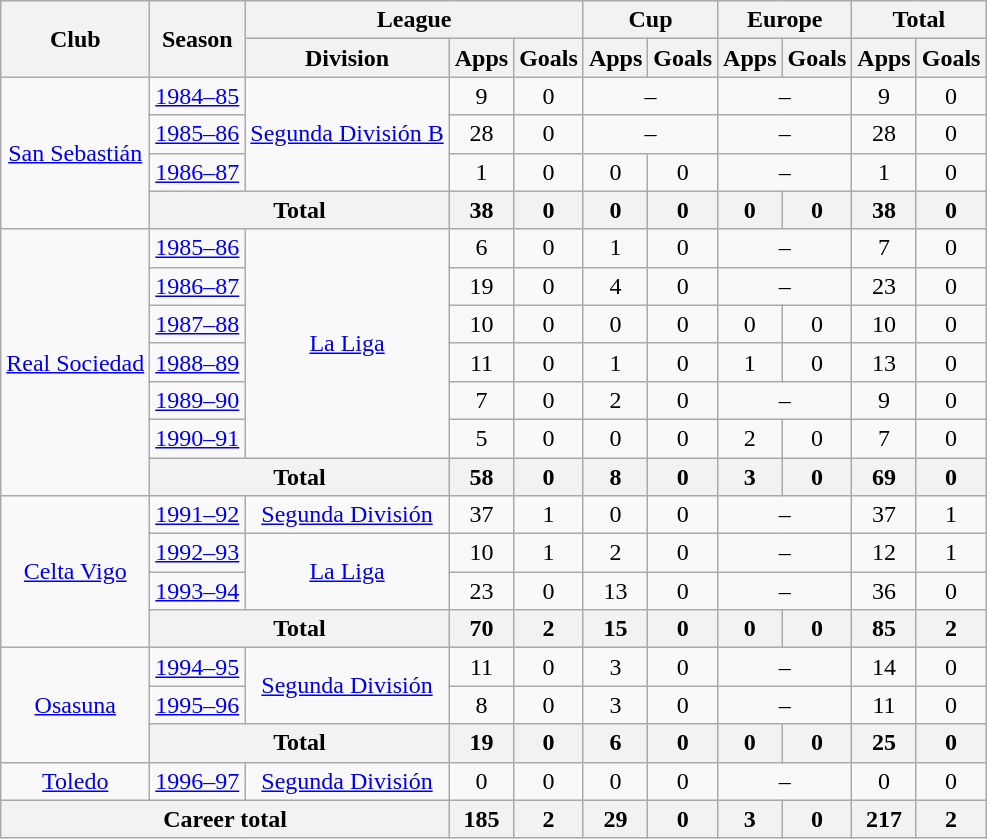<table class="wikitable" style="text-align: center;">
<tr>
<th rowspan="2">Club</th>
<th rowspan="2">Season</th>
<th colspan="3">League</th>
<th colspan="2">Cup</th>
<th colspan="2">Europe</th>
<th colspan="2">Total</th>
</tr>
<tr>
<th>Division</th>
<th>Apps</th>
<th>Goals</th>
<th>Apps</th>
<th>Goals</th>
<th>Apps</th>
<th>Goals</th>
<th>Apps</th>
<th>Goals</th>
</tr>
<tr>
<td rowspan="4" valign="center"><a href='#'>San Sebastián</a></td>
<td><a href='#'>1984–85</a></td>
<td rowspan="3"><a href='#'>Segunda División B</a></td>
<td>9</td>
<td>0</td>
<td colspan="2">–</td>
<td colspan="2">–</td>
<td>9</td>
<td>0</td>
</tr>
<tr>
<td><a href='#'>1985–86</a></td>
<td>28</td>
<td>0</td>
<td colspan="2">–</td>
<td colspan="2">–</td>
<td>28</td>
<td>0</td>
</tr>
<tr>
<td><a href='#'>1986–87</a></td>
<td>1</td>
<td>0</td>
<td>0</td>
<td>0</td>
<td colspan="2">–</td>
<td>1</td>
<td>0</td>
</tr>
<tr>
<th colspan="2">Total</th>
<th>38</th>
<th>0</th>
<th>0</th>
<th>0</th>
<th>0</th>
<th>0</th>
<th>38</th>
<th>0</th>
</tr>
<tr>
<td rowspan="7" valign="center"><a href='#'>Real Sociedad</a></td>
<td><a href='#'>1985–86</a></td>
<td rowspan="6"><a href='#'>La Liga</a></td>
<td>6</td>
<td>0</td>
<td>1</td>
<td>0</td>
<td colspan="2">–</td>
<td>7</td>
<td>0</td>
</tr>
<tr>
<td><a href='#'>1986–87</a></td>
<td>19</td>
<td>0</td>
<td>4</td>
<td>0</td>
<td colspan="2">–</td>
<td>23</td>
<td>0</td>
</tr>
<tr>
<td><a href='#'>1987–88</a></td>
<td>10</td>
<td>0</td>
<td>0</td>
<td>0</td>
<td>0</td>
<td>0</td>
<td>10</td>
<td>0</td>
</tr>
<tr>
<td><a href='#'>1988–89</a></td>
<td>11</td>
<td>0</td>
<td>1</td>
<td>0</td>
<td>1</td>
<td>0</td>
<td>13</td>
<td>0</td>
</tr>
<tr>
<td><a href='#'>1989–90</a></td>
<td>7</td>
<td>0</td>
<td>2</td>
<td>0</td>
<td colspan="2">–</td>
<td>9</td>
<td>0</td>
</tr>
<tr>
<td><a href='#'>1990–91</a></td>
<td>5</td>
<td>0</td>
<td>0</td>
<td>0</td>
<td>2</td>
<td>0</td>
<td>7</td>
<td>0</td>
</tr>
<tr>
<th colspan="2">Total</th>
<th>58</th>
<th>0</th>
<th>8</th>
<th>0</th>
<th>3</th>
<th>0</th>
<th>69</th>
<th>0</th>
</tr>
<tr>
<td rowspan="4" valign="center"><a href='#'>Celta Vigo</a></td>
<td><a href='#'>1991–92</a></td>
<td><a href='#'>Segunda División</a></td>
<td>37</td>
<td>1</td>
<td>0</td>
<td>0</td>
<td colspan="2">–</td>
<td>37</td>
<td>1</td>
</tr>
<tr>
<td><a href='#'>1992–93</a></td>
<td rowspan="2"><a href='#'>La Liga</a></td>
<td>10</td>
<td>1</td>
<td>2</td>
<td>0</td>
<td colspan="2">–</td>
<td>12</td>
<td>1</td>
</tr>
<tr>
<td><a href='#'>1993–94</a></td>
<td>23</td>
<td>0</td>
<td>13</td>
<td>0</td>
<td colspan="2">–</td>
<td>36</td>
<td>0</td>
</tr>
<tr>
<th colspan="2">Total</th>
<th>70</th>
<th>2</th>
<th>15</th>
<th>0</th>
<th>0</th>
<th>0</th>
<th>85</th>
<th>2</th>
</tr>
<tr>
<td rowspan="3" valign="center"><a href='#'>Osasuna</a></td>
<td><a href='#'>1994–95</a></td>
<td rowspan="2"><a href='#'>Segunda División</a></td>
<td>11</td>
<td>0</td>
<td>3</td>
<td>0</td>
<td colspan="2">–</td>
<td>14</td>
<td>0</td>
</tr>
<tr>
<td><a href='#'>1995–96</a></td>
<td>8</td>
<td>0</td>
<td>3</td>
<td>0</td>
<td colspan="2">–</td>
<td>11</td>
<td>0</td>
</tr>
<tr>
<th colspan="2">Total</th>
<th>19</th>
<th>0</th>
<th>6</th>
<th>0</th>
<th>0</th>
<th>0</th>
<th>25</th>
<th>0</th>
</tr>
<tr>
<td valign="center"><a href='#'>Toledo</a></td>
<td><a href='#'>1996–97</a></td>
<td><a href='#'>Segunda División</a></td>
<td>0</td>
<td>0</td>
<td>0</td>
<td>0</td>
<td colspan="2">–</td>
<td>0</td>
<td>0</td>
</tr>
<tr>
<th colspan="3">Career total</th>
<th>185</th>
<th>2</th>
<th>29</th>
<th>0</th>
<th>3</th>
<th>0</th>
<th>217</th>
<th>2</th>
</tr>
</table>
